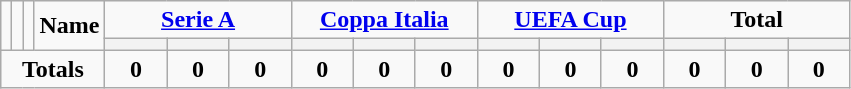<table class="wikitable" style="text-align:center">
<tr>
<td rowspan="2" !width=15><strong></strong></td>
<td rowspan="2" !width=15><strong></strong></td>
<td rowspan="2" !width=15><strong></strong></td>
<td rowspan="2" !width=120><strong>Name</strong></td>
<td colspan="3"><strong><a href='#'>Serie A</a></strong></td>
<td colspan="3"><strong><a href='#'>Coppa Italia</a></strong></td>
<td colspan="3"><strong><a href='#'>UEFA Cup</a></strong></td>
<td colspan="3"><strong>Total</strong></td>
</tr>
<tr>
<th width=34; background:#fe9;"></th>
<th width=34; background:#fe9;"></th>
<th width=34; background:#ff8888;"></th>
<th width=34; background:#fe9;"></th>
<th width=34; background:#fe9;"></th>
<th width=34; background:#ff8888;"></th>
<th width=34; background:#fe9;"></th>
<th width=34; background:#fe9;"></th>
<th width=34; background:#ff8888;"></th>
<th width=34; background:#fe9;"></th>
<th width=34; background:#fe9;"></th>
<th width=34; background:#ff8888;"></th>
</tr>
<tr>
<td colspan=4><strong>Totals</strong></td>
<td><strong>0</strong></td>
<td><strong>0</strong></td>
<td><strong>0</strong></td>
<td><strong>0</strong></td>
<td><strong>0</strong></td>
<td><strong>0</strong></td>
<td><strong>0</strong></td>
<td><strong>0</strong></td>
<td><strong>0</strong></td>
<td><strong>0</strong></td>
<td><strong>0</strong></td>
<td><strong>0</strong></td>
</tr>
</table>
